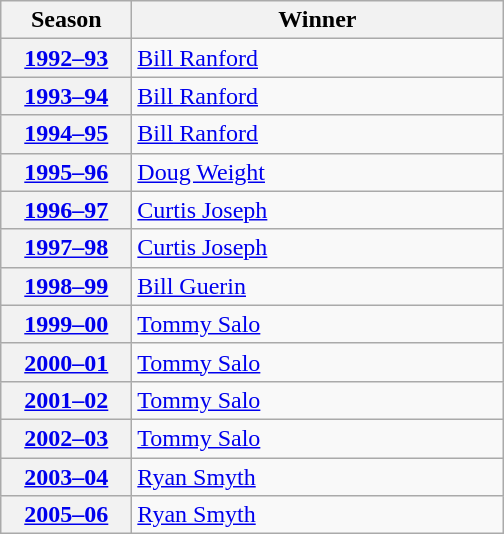<table class="wikitable">
<tr>
<th scope="col" style="width:5em">Season</th>
<th scope="col" style="width:15em">Winner</th>
</tr>
<tr>
<th scope="row"><a href='#'>1992–93</a></th>
<td><a href='#'>Bill Ranford</a></td>
</tr>
<tr>
<th scope="row"><a href='#'>1993–94</a></th>
<td><a href='#'>Bill Ranford</a></td>
</tr>
<tr>
<th scope="row"><a href='#'>1994–95</a></th>
<td><a href='#'>Bill Ranford</a></td>
</tr>
<tr>
<th scope="row"><a href='#'>1995–96</a></th>
<td><a href='#'>Doug Weight</a></td>
</tr>
<tr>
<th scope="row"><a href='#'>1996–97</a></th>
<td><a href='#'>Curtis Joseph</a></td>
</tr>
<tr>
<th scope="row"><a href='#'>1997–98</a></th>
<td><a href='#'>Curtis Joseph</a></td>
</tr>
<tr>
<th scope="row"><a href='#'>1998–99</a></th>
<td><a href='#'>Bill Guerin</a></td>
</tr>
<tr>
<th scope="row"><a href='#'>1999–00</a></th>
<td><a href='#'>Tommy Salo</a></td>
</tr>
<tr>
<th scope="row"><a href='#'>2000–01</a></th>
<td><a href='#'>Tommy Salo</a></td>
</tr>
<tr>
<th scope="row"><a href='#'>2001–02</a></th>
<td><a href='#'>Tommy Salo</a></td>
</tr>
<tr>
<th scope="row"><a href='#'>2002–03</a></th>
<td><a href='#'>Tommy Salo</a></td>
</tr>
<tr>
<th scope="row"><a href='#'>2003–04</a></th>
<td><a href='#'>Ryan Smyth</a></td>
</tr>
<tr>
<th scope="row"><a href='#'>2005–06</a></th>
<td><a href='#'>Ryan Smyth</a></td>
</tr>
</table>
